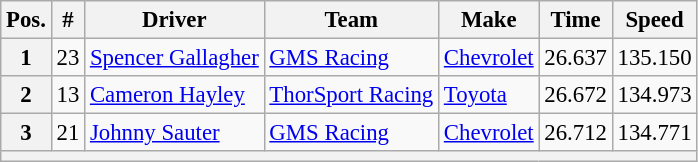<table class="wikitable" style="font-size:95%">
<tr>
<th>Pos.</th>
<th>#</th>
<th>Driver</th>
<th>Team</th>
<th>Make</th>
<th>Time</th>
<th>Speed</th>
</tr>
<tr>
<th>1</th>
<td>23</td>
<td><a href='#'>Spencer Gallagher</a></td>
<td><a href='#'>GMS Racing</a></td>
<td><a href='#'>Chevrolet</a></td>
<td>26.637</td>
<td>135.150</td>
</tr>
<tr>
<th>2</th>
<td>13</td>
<td><a href='#'>Cameron Hayley</a></td>
<td><a href='#'>ThorSport Racing</a></td>
<td><a href='#'>Toyota</a></td>
<td>26.672</td>
<td>134.973</td>
</tr>
<tr>
<th>3</th>
<td>21</td>
<td><a href='#'>Johnny Sauter</a></td>
<td><a href='#'>GMS Racing</a></td>
<td><a href='#'>Chevrolet</a></td>
<td>26.712</td>
<td>134.771</td>
</tr>
<tr>
<th colspan="7"></th>
</tr>
</table>
